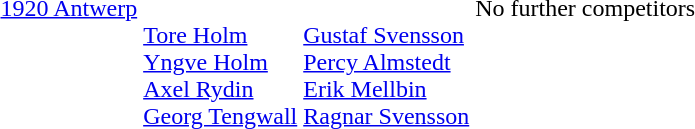<table>
<tr valign="top">
<td><a href='#'>1920 Antwerp</a> <br></td>
<td><br><a href='#'>Tore Holm</a><br><a href='#'>Yngve Holm</a><br><a href='#'>Axel Rydin</a><br><a href='#'>Georg Tengwall</a></td>
<td><br><a href='#'>Gustaf Svensson</a><br><a href='#'>Percy Almstedt</a><br><a href='#'>Erik Mellbin</a><br><a href='#'>Ragnar Svensson</a></td>
<td>No further competitors</td>
</tr>
</table>
